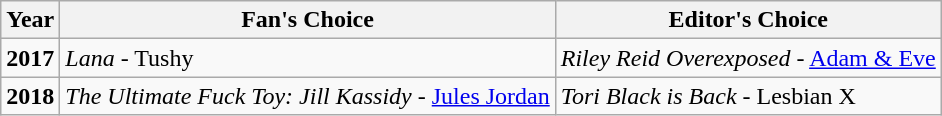<table class="wikitable">
<tr>
<th>Year</th>
<th>Fan's Choice</th>
<th>Editor's Choice</th>
</tr>
<tr>
<td><strong>2017</strong></td>
<td><em>Lana</em> - Tushy</td>
<td><em>Riley Reid Overexposed</em> - <a href='#'>Adam & Eve</a></td>
</tr>
<tr>
<td><strong>2018</strong></td>
<td><em>The Ultimate Fuck Toy: Jill Kassidy</em> - <a href='#'>Jules Jordan</a></td>
<td><em>Tori Black is Back</em> - Lesbian X</td>
</tr>
</table>
